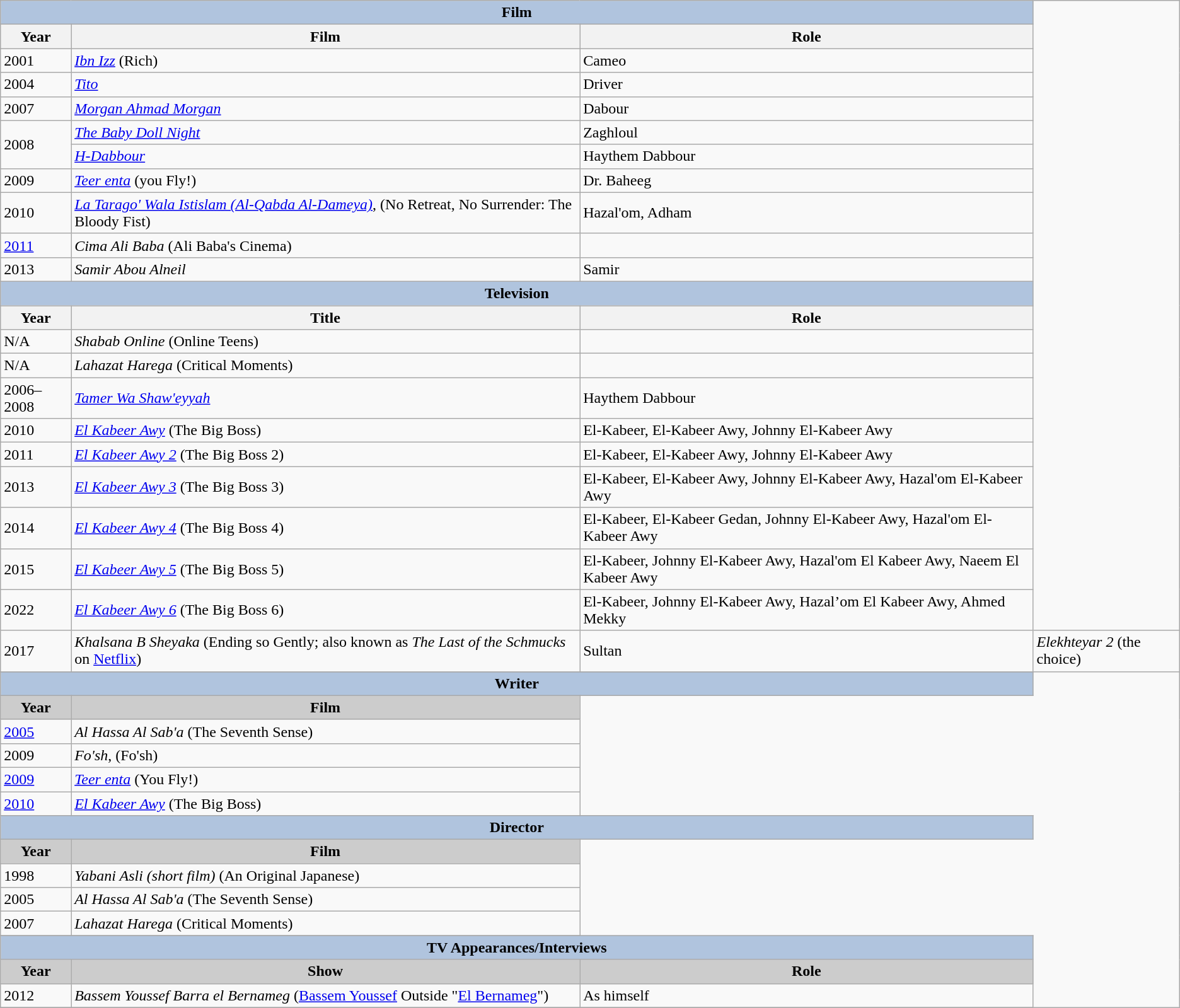<table class="wikitable">
<tr>
<th colspan="3" style="background: LightSteelBlue;">Film</th>
</tr>
<tr>
<th>Year</th>
<th>Film</th>
<th>Role</th>
</tr>
<tr>
<td>2001</td>
<td><em><a href='#'>Ibn Izz</a></em> (Rich)</td>
<td>Cameo</td>
</tr>
<tr>
<td>2004</td>
<td><em><a href='#'>Tito</a></em></td>
<td>Driver</td>
</tr>
<tr>
<td>2007</td>
<td><em><a href='#'>Morgan Ahmad Morgan</a></em></td>
<td>Dabour</td>
</tr>
<tr>
<td rowspan=2>2008</td>
<td><em><a href='#'>The Baby Doll Night</a></em></td>
<td>Zaghloul</td>
</tr>
<tr>
<td><em><a href='#'>H-Dabbour</a></em></td>
<td>Haythem Dabbour</td>
</tr>
<tr>
<td>2009</td>
<td><em><a href='#'>Teer enta</a></em> (you Fly!)</td>
<td>Dr. Baheeg</td>
</tr>
<tr>
<td>2010</td>
<td><em><a href='#'>La Tarago' Wala Istislam (Al-Qabda Al-Dameya)</a></em>, (No Retreat, No Surrender: The Bloody Fist)</td>
<td>Hazal'om, Adham</td>
</tr>
<tr>
<td><a href='#'>2011</a></td>
<td><em>Cima Ali Baba</em> (Ali Baba's Cinema)</td>
<td></td>
</tr>
<tr>
<td>2013</td>
<td><em>Samir Abou Alneil</em></td>
<td>Samir</td>
</tr>
<tr>
<th colspan="3" style="background: LightSteelBlue;">Television</th>
</tr>
<tr>
<th>Year</th>
<th>Title</th>
<th>Role</th>
</tr>
<tr>
<td>N/A</td>
<td><em>Shabab Online</em> (Online Teens)</td>
<td></td>
</tr>
<tr>
<td>N/A</td>
<td><em>Lahazat Harega</em> (Critical Moments)</td>
<td></td>
</tr>
<tr>
<td>2006–2008</td>
<td><em><a href='#'>Tamer Wa Shaw'eyyah</a></em></td>
<td>Haythem Dabbour</td>
</tr>
<tr>
<td>2010</td>
<td><em><a href='#'>El Kabeer Awy</a></em> (The Big Boss)</td>
<td>El-Kabeer, El-Kabeer Awy, Johnny El-Kabeer Awy</td>
</tr>
<tr>
<td>2011</td>
<td><em><a href='#'>El Kabeer Awy 2</a></em> (The Big Boss 2)</td>
<td>El-Kabeer, El-Kabeer Awy, Johnny El-Kabeer Awy</td>
</tr>
<tr>
<td>2013</td>
<td><em><a href='#'>El Kabeer Awy 3</a></em> (The Big Boss 3)</td>
<td>El-Kabeer, El-Kabeer Awy, Johnny El-Kabeer Awy, Hazal'om El-Kabeer Awy</td>
</tr>
<tr>
<td>2014</td>
<td><em><a href='#'>El Kabeer Awy 4</a></em> (The Big Boss 4)</td>
<td>El-Kabeer, El-Kabeer Gedan, Johnny El-Kabeer Awy, Hazal'om El-Kabeer Awy</td>
</tr>
<tr>
<td>2015</td>
<td><em><a href='#'>El Kabeer Awy 5</a></em> (The Big Boss 5)</td>
<td>El-Kabeer, Johnny El-Kabeer Awy, Hazal'om El Kabeer Awy, Naeem El Kabeer Awy</td>
</tr>
<tr>
<td>2022</td>
<td><em><a href='#'>El Kabeer Awy 6</a></em> (The Big Boss 6)</td>
<td>El-Kabeer, Johnny El-Kabeer Awy, Hazal’om El Kabeer Awy, Ahmed Mekky</td>
</tr>
<tr>
<td>2017</td>
<td><em>Khalsana B Sheyaka</em> (Ending so Gently; also known as <em>The Last of the Schmucks</em> on <a href='#'>Netflix</a>)</td>
<td>Sultan</td>
<td><em>Elekhteyar 2</em> (the choice)</td>
</tr>
<tr>
</tr>
<tr>
<th colspan="3" style="background: LightSteelBlue;">Writer</th>
</tr>
<tr bgcolor="#CCCCCC" align="center">
<td><strong>Year</strong></td>
<td><strong>Film</strong></td>
</tr>
<tr>
<td><a href='#'>2005</a></td>
<td><em>Al Hassa Al Sab'a</em> (The Seventh Sense)</td>
</tr>
<tr>
<td>2009</td>
<td><em>Fo'sh</em>, (Fo'sh)</td>
</tr>
<tr>
<td><a href='#'>2009</a></td>
<td><em><a href='#'>Teer enta</a></em> (You Fly!)</td>
</tr>
<tr>
<td><a href='#'>2010</a></td>
<td><em><a href='#'>El Kabeer Awy</a></em> (The Big Boss)</td>
</tr>
<tr>
<th colspan="3" style="background: LightSteelBlue;">Director</th>
</tr>
<tr bgcolor="#CCCCCC" align="center">
<td><strong>Year</strong></td>
<td><strong>Film</strong></td>
</tr>
<tr>
<td>1998</td>
<td><em>Yabani Asli (short film)</em> (An Original Japanese)</td>
</tr>
<tr>
<td>2005</td>
<td><em>Al Hassa Al Sab'a</em> (The Seventh Sense)</td>
</tr>
<tr>
<td>2007</td>
<td><em>Lahazat Harega</em> (Critical Moments)</td>
</tr>
<tr>
</tr>
<tr>
<th colspan="3" style="background: LightSteelBlue;">TV Appearances/Interviews</th>
</tr>
<tr bgcolor="#CCCCCC" align="center">
<td><strong>Year</strong></td>
<td><strong>Show</strong></td>
<td><strong>Role</strong></td>
</tr>
<tr>
<td rowspan="1">2012</td>
<td><em>Bassem Youssef Barra el Bernameg</em> (<a href='#'>Bassem Youssef</a> Outside "<a href='#'>El Bernameg</a>")</td>
<td>As himself</td>
</tr>
<tr>
</tr>
</table>
